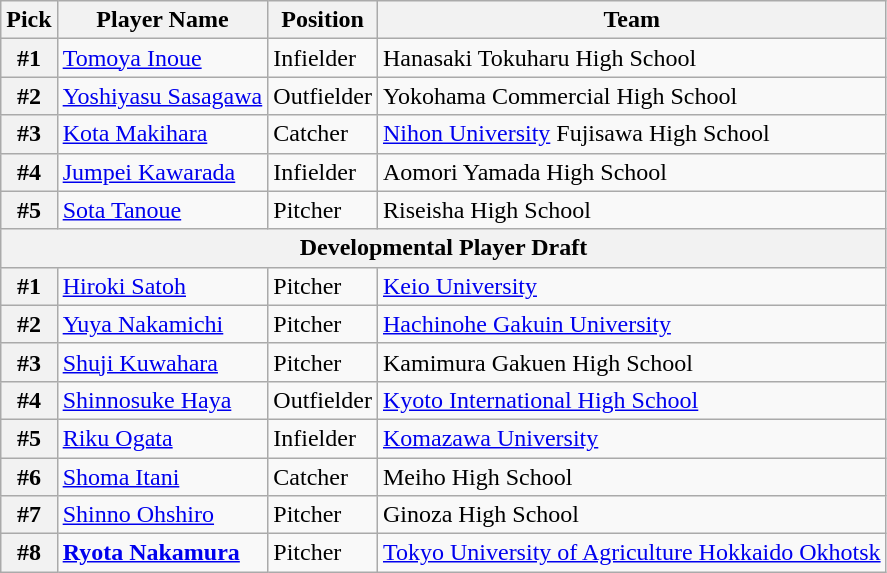<table class="wikitable">
<tr>
<th>Pick</th>
<th>Player Name</th>
<th>Position</th>
<th>Team</th>
</tr>
<tr>
<th>#1</th>
<td><a href='#'>Tomoya Inoue</a></td>
<td>Infielder</td>
<td>Hanasaki Tokuharu High School</td>
</tr>
<tr>
<th>#2</th>
<td><a href='#'>Yoshiyasu Sasagawa</a></td>
<td>Outfielder</td>
<td>Yokohama Commercial High School</td>
</tr>
<tr>
<th>#3</th>
<td><a href='#'>Kota Makihara</a></td>
<td>Catcher</td>
<td><a href='#'>Nihon University</a> Fujisawa High School</td>
</tr>
<tr>
<th>#4</th>
<td><a href='#'>Jumpei Kawarada</a></td>
<td>Infielder</td>
<td>Aomori Yamada High School</td>
</tr>
<tr>
<th>#5</th>
<td><a href='#'>Sota Tanoue</a></td>
<td>Pitcher</td>
<td>Riseisha High School</td>
</tr>
<tr>
<th colspan="5">Developmental Player Draft</th>
</tr>
<tr>
<th>#1</th>
<td><a href='#'>Hiroki Satoh</a></td>
<td>Pitcher</td>
<td><a href='#'>Keio University</a></td>
</tr>
<tr>
<th>#2</th>
<td><a href='#'>Yuya Nakamichi</a></td>
<td>Pitcher</td>
<td><a href='#'>Hachinohe Gakuin University</a></td>
</tr>
<tr>
<th>#3</th>
<td><a href='#'>Shuji Kuwahara</a></td>
<td>Pitcher</td>
<td>Kamimura Gakuen High School</td>
</tr>
<tr>
<th>#4</th>
<td><a href='#'>Shinnosuke Haya</a></td>
<td>Outfielder</td>
<td><a href='#'>Kyoto International High School</a></td>
</tr>
<tr>
<th>#5</th>
<td><a href='#'>Riku Ogata</a></td>
<td>Infielder</td>
<td><a href='#'>Komazawa University</a></td>
</tr>
<tr>
<th>#6</th>
<td><a href='#'>Shoma Itani</a></td>
<td>Catcher</td>
<td>Meiho High School</td>
</tr>
<tr>
<th>#7</th>
<td><a href='#'>Shinno Ohshiro</a></td>
<td>Pitcher</td>
<td>Ginoza High School</td>
</tr>
<tr>
<th>#8</th>
<td><strong><a href='#'>Ryota Nakamura</a></strong></td>
<td>Pitcher</td>
<td><a href='#'>Tokyo University of Agriculture Hokkaido Okhotsk</a></td>
</tr>
</table>
